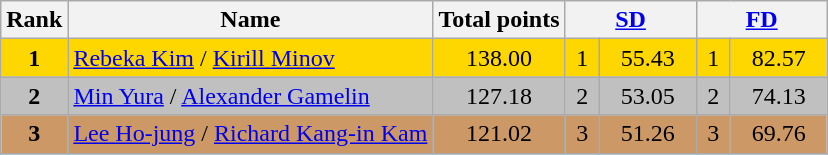<table class="wikitable sortable">
<tr>
<th>Rank</th>
<th>Name</th>
<th>Total points</th>
<th colspan="2" width="80px"><a href='#'>SD</a></th>
<th colspan="2" width="80px"><a href='#'>FD</a></th>
</tr>
<tr bgcolor="gold">
<td align="center"><strong>1</strong></td>
<td><a href='#'>Rebeka Kim</a> / <a href='#'>Kirill Minov</a></td>
<td align="center">138.00</td>
<td align="center">1</td>
<td align="center">55.43</td>
<td align="center">1</td>
<td align="center">82.57</td>
</tr>
<tr bgcolor="silver">
<td align="center"><strong>2</strong></td>
<td><a href='#'>Min Yura</a> / <a href='#'>Alexander Gamelin</a></td>
<td align="center">127.18</td>
<td align="center">2</td>
<td align="center">53.05</td>
<td align="center">2</td>
<td align="center">74.13</td>
</tr>
<tr bgcolor="cc9966">
<td align="center"><strong>3</strong></td>
<td><a href='#'>Lee Ho-jung</a> / <a href='#'>Richard Kang-in Kam</a></td>
<td align="center">121.02</td>
<td align="center">3</td>
<td align="center">51.26</td>
<td align="center">3</td>
<td align="center">69.76</td>
</tr>
<tr>
</tr>
</table>
